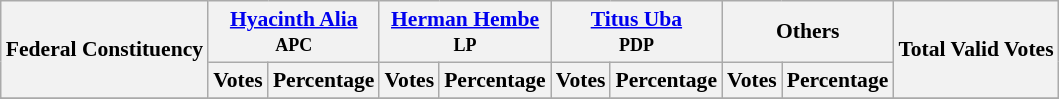<table class="wikitable sortable" style=" font-size: 90%">
<tr>
<th rowspan="2">Federal Constituency</th>
<th colspan="2"><a href='#'>Hyacinth Alia</a><br><small>APC</small></th>
<th colspan="2"><a href='#'>Herman Hembe</a><br><small>LP</small></th>
<th colspan="2"><a href='#'>Titus Uba</a><br><small>PDP</small></th>
<th colspan="2">Others</th>
<th rowspan="2">Total Valid Votes</th>
</tr>
<tr>
<th>Votes</th>
<th>Percentage</th>
<th>Votes</th>
<th>Percentage</th>
<th>Votes</th>
<th>Percentage</th>
<th>Votes</th>
<th>Percentage</th>
</tr>
<tr>
</tr>
<tr>
</tr>
<tr>
</tr>
<tr>
</tr>
<tr>
</tr>
<tr>
</tr>
<tr>
</tr>
<tr>
</tr>
<tr>
</tr>
<tr>
</tr>
<tr>
</tr>
<tr>
</tr>
<tr>
</tr>
</table>
